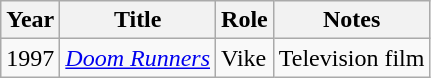<table class="wikitable sortable">
<tr>
<th>Year</th>
<th>Title</th>
<th>Role</th>
<th class="unsortable">Notes</th>
</tr>
<tr>
<td>1997</td>
<td><em><a href='#'>Doom Runners</a></em></td>
<td>Vike</td>
<td>Television film</td>
</tr>
</table>
